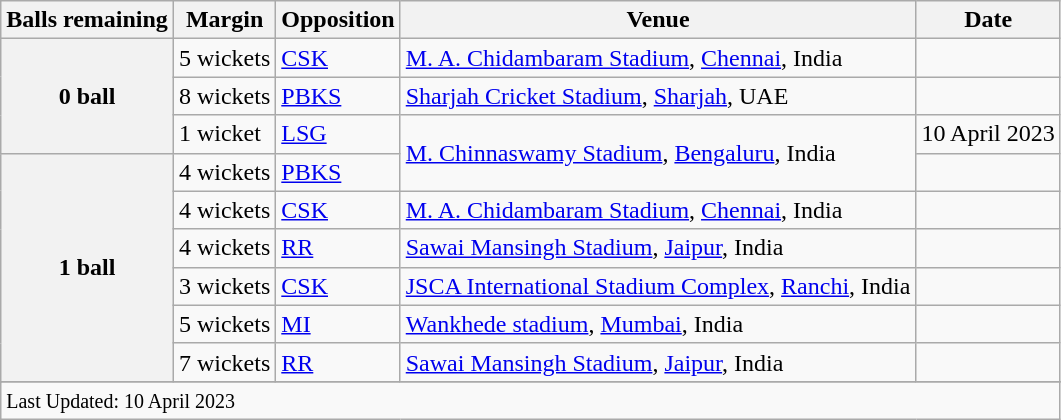<table class="wikitable">
<tr>
<th>Balls remaining</th>
<th>Margin</th>
<th>Opposition</th>
<th>Venue</th>
<th>Date</th>
</tr>
<tr>
<th rowspan="3">0 ball</th>
<td>5 wickets</td>
<td><a href='#'>CSK</a></td>
<td><a href='#'>M. A. Chidambaram Stadium</a>, <a href='#'>Chennai</a>, India</td>
<td></td>
</tr>
<tr>
<td>8 wickets</td>
<td><a href='#'>PBKS</a></td>
<td><a href='#'>Sharjah Cricket Stadium</a>, <a href='#'>Sharjah</a>, UAE</td>
<td></td>
</tr>
<tr>
<td>1 wicket</td>
<td><a href='#'>LSG</a></td>
<td rowspan=2><a href='#'>M. Chinnaswamy Stadium</a>, <a href='#'>Bengaluru</a>, India</td>
<td>10 April 2023</td>
</tr>
<tr>
<th rowspan=6>1 ball</th>
<td>4 wickets</td>
<td><a href='#'>PBKS</a></td>
<td></td>
</tr>
<tr>
<td>4 wickets</td>
<td><a href='#'>CSK</a></td>
<td><a href='#'>M. A. Chidambaram Stadium</a>, <a href='#'>Chennai</a>, India</td>
<td></td>
</tr>
<tr>
<td>4 wickets</td>
<td><a href='#'>RR</a></td>
<td><a href='#'>Sawai Mansingh Stadium</a>, <a href='#'>Jaipur</a>, India</td>
<td></td>
</tr>
<tr>
<td>3 wickets</td>
<td><a href='#'>CSK</a></td>
<td><a href='#'>JSCA International Stadium Complex</a>, <a href='#'>Ranchi</a>, India</td>
<td></td>
</tr>
<tr>
<td>5 wickets</td>
<td><a href='#'>MI</a></td>
<td><a href='#'>Wankhede stadium</a>, <a href='#'>Mumbai</a>, India</td>
<td></td>
</tr>
<tr>
<td>7 wickets</td>
<td><a href='#'>RR</a></td>
<td><a href='#'>Sawai Mansingh Stadium</a>, <a href='#'>Jaipur</a>, India</td>
<td></td>
</tr>
<tr>
</tr>
<tr class=sortbottom>
<td colspan=5><small>Last Updated: 10 April 2023</small></td>
</tr>
</table>
